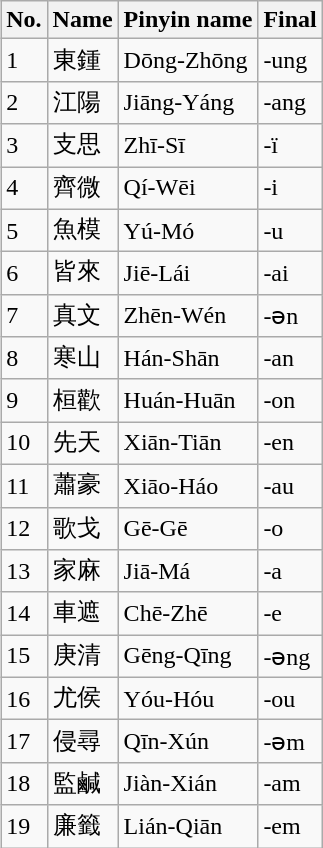<table class="wikitable sortable" align="right">
<tr>
<th>No.</th>
<th>Name</th>
<th>Pinyin name</th>
<th>Final</th>
</tr>
<tr>
<td>1</td>
<td>東鍾</td>
<td>Dōng-Zhōng</td>
<td>-ung</td>
</tr>
<tr>
<td>2</td>
<td>江陽</td>
<td>Jiāng-Yáng</td>
<td>-ang</td>
</tr>
<tr>
<td>3</td>
<td>支思</td>
<td>Zhī-Sī</td>
<td>-ï</td>
</tr>
<tr>
<td>4</td>
<td>齊微</td>
<td>Qí-Wēi</td>
<td>-i</td>
</tr>
<tr>
<td>5</td>
<td>魚模</td>
<td>Yú-Mó</td>
<td>-u</td>
</tr>
<tr>
<td>6</td>
<td>皆來</td>
<td>Jiē-Lái</td>
<td>-ai</td>
</tr>
<tr>
<td>7</td>
<td>真文</td>
<td>Zhēn-Wén</td>
<td>-ən</td>
</tr>
<tr>
<td>8</td>
<td>寒山</td>
<td>Hán-Shān</td>
<td>-an</td>
</tr>
<tr>
<td>9</td>
<td>桓歡</td>
<td>Huán-Huān</td>
<td>-on</td>
</tr>
<tr>
<td>10</td>
<td>先天</td>
<td>Xiān-Tiān</td>
<td>-en</td>
</tr>
<tr>
<td>11</td>
<td>蕭豪</td>
<td>Xiāo-Háo</td>
<td>-au</td>
</tr>
<tr>
<td>12</td>
<td>歌戈</td>
<td>Gē-Gē</td>
<td>-o</td>
</tr>
<tr>
<td>13</td>
<td>家麻</td>
<td>Jiā-Má</td>
<td>-a</td>
</tr>
<tr>
<td>14</td>
<td>車遮</td>
<td>Chē-Zhē</td>
<td>-e</td>
</tr>
<tr>
<td>15</td>
<td>庚清</td>
<td>Gēng-Qīng</td>
<td>-əng</td>
</tr>
<tr>
<td>16</td>
<td>尤侯</td>
<td>Yóu-Hóu</td>
<td>-ou</td>
</tr>
<tr>
<td>17</td>
<td>侵尋</td>
<td>Qīn-Xún</td>
<td>-əm</td>
</tr>
<tr>
<td>18</td>
<td>監鹹</td>
<td>Jiàn-Xián</td>
<td>-am</td>
</tr>
<tr>
<td>19</td>
<td>廉籤</td>
<td>Lián-Qiān</td>
<td>-em</td>
</tr>
</table>
